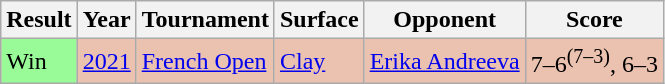<table class="wikitable">
<tr>
<th>Result</th>
<th>Year</th>
<th>Tournament</th>
<th>Surface</th>
<th>Opponent</th>
<th>Score</th>
</tr>
<tr bgcolor="ebc2af">
<td bgcolor=98fb98>Win</td>
<td><a href='#'>2021</a></td>
<td><a href='#'>French Open</a></td>
<td><a href='#'>Clay</a></td>
<td> <a href='#'>Erika Andreeva</a></td>
<td>7–6<sup>(7–3)</sup>, 6–3</td>
</tr>
</table>
